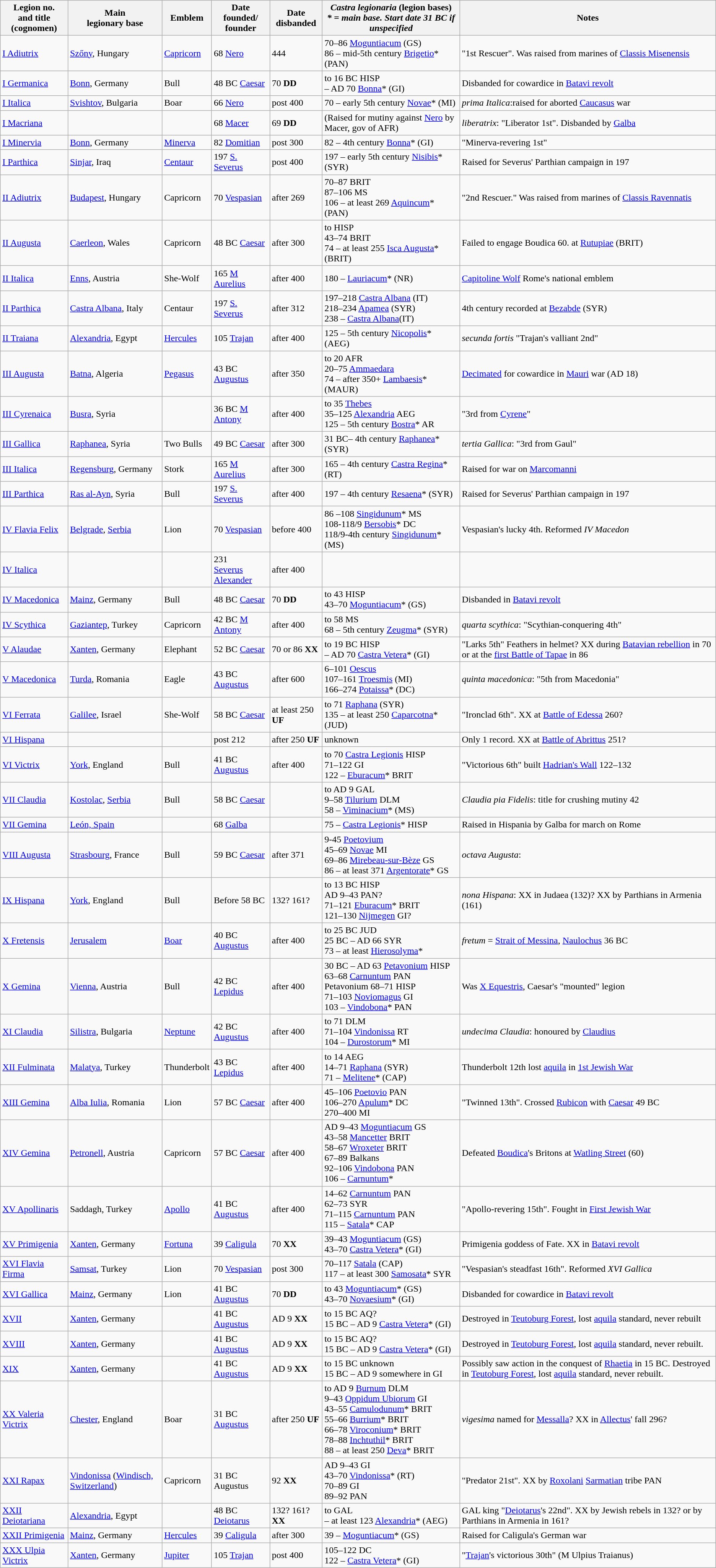<table class="wikitable sortable">
<tr>
<th>Legion no.<br>and title (cognomen)</th>
<th>Main<br>legionary base</th>
<th>Emblem</th>
<th>Date founded/<br>founder</th>
<th>Date<br>disbanded</th>
<th><em>Castra legionaria</em> (legion bases)<br><em>* = main base. Start date 31 BC if unspecified</em></th>
<th class=unsortable>Notes</th>
</tr>
<tr>
<td><a href='#'>I Adiutrix</a></td>
<td><a href='#'>Szőny</a>, Hungary</td>
<td><a href='#'>Capricorn</a></td>
<td>68 <a href='#'>Nero</a></td>
<td>444</td>
<td>70–86 <a href='#'>Moguntiacum</a> (GS)<br>86 – mid-5th century <a href='#'>Brigetio</a>* (PAN)</td>
<td>"1st Rescuer". Was raised from marines of <a href='#'>Classis Misenensis</a></td>
</tr>
<tr>
<td><a href='#'>I Germanica</a></td>
<td><a href='#'>Bonn</a>, Germany</td>
<td>Bull</td>
<td>48 BC <a href='#'>Caesar</a></td>
<td>70 <strong>DD</strong></td>
<td>to 16 BC HISP<br> – AD 70 <a href='#'>Bonna</a>* (GI)</td>
<td>Disbanded for cowardice in <a href='#'>Batavi revolt</a></td>
</tr>
<tr>
<td><a href='#'>I Italica</a></td>
<td><a href='#'>Svishtov</a>, Bulgaria</td>
<td>Boar</td>
<td>66 <a href='#'>Nero</a></td>
<td>post 400</td>
<td>70 – early 5th century <a href='#'>Novae</a>* (MI)</td>
<td><em>prima Italica</em>:raised for aborted <a href='#'>Caucasus</a> war</td>
</tr>
<tr>
<td><a href='#'>I Macriana</a></td>
<td></td>
<td></td>
<td>68 <a href='#'>Macer</a></td>
<td>69 <strong>DD</strong></td>
<td>(Raised for mutiny against <a href='#'>Nero</a> by Macer, gov of AFR)</td>
<td><em>liberatrix</em>: "Liberator 1st". Disbanded by <a href='#'>Galba</a></td>
</tr>
<tr>
<td><a href='#'>I Minervia</a></td>
<td><a href='#'>Bonn</a>, Germany</td>
<td><a href='#'>Minerva</a></td>
<td>82 <a href='#'>Domitian</a></td>
<td>post 300</td>
<td>82 – 4th century <a href='#'>Bonna</a>* (GI)</td>
<td>"Minerva-revering 1st"</td>
</tr>
<tr>
<td><a href='#'>I Parthica</a></td>
<td><a href='#'>Sinjar</a>, Iraq</td>
<td><a href='#'>Centaur</a></td>
<td>197 <a href='#'>S. Severus</a></td>
<td>post 400</td>
<td>197 – early 5th century <a href='#'>Nisibis</a>* (SYR)</td>
<td>Raised for Severus' Parthian campaign in 197</td>
</tr>
<tr>
<td><a href='#'>II Adiutrix</a></td>
<td><a href='#'>Budapest</a>, Hungary</td>
<td>Capricorn</td>
<td>70 <a href='#'>Vespasian</a></td>
<td>after 269</td>
<td>70–87 BRIT<br>87–106 MS<br>106 – at least 269 <a href='#'>Aquincum</a>* (PAN)</td>
<td>"2nd Rescuer."  Was raised from marines of <a href='#'>Classis Ravennatis</a></td>
</tr>
<tr>
<td><a href='#'>II Augusta</a></td>
<td><a href='#'>Caerleon</a>, Wales</td>
<td>Capricorn</td>
<td>48 BC <a href='#'>Caesar</a></td>
<td>after 300</td>
<td>to  HISP<br>43–74 BRIT<br>74 – at least 255 <a href='#'>Isca Augusta</a>* (BRIT)</td>
<td>Failed to engage Boudica 60.  at <a href='#'>Rutupiae</a> (BRIT)</td>
</tr>
<tr>
<td><a href='#'>II Italica</a></td>
<td><a href='#'>Enns</a>, Austria</td>
<td>She-Wolf</td>
<td>165 <a href='#'>M Aurelius</a></td>
<td>after 400</td>
<td>180 –  <a href='#'>Lauriacum</a>* (NR)</td>
<td><a href='#'>Capitoline Wolf</a> Rome's national emblem</td>
</tr>
<tr>
<td><a href='#'>II Parthica</a></td>
<td><a href='#'>Castra Albana</a>, Italy</td>
<td>Centaur</td>
<td>197 <a href='#'>S. Severus</a></td>
<td>after 312</td>
<td>197–218 <a href='#'>Castra Albana</a> (IT)<br>218–234 <a href='#'>Apamea</a> (SYR)<br>238 –  <a href='#'>Castra Albana</a>(IT)</td>
<td>4th century recorded at <a href='#'>Bezabde</a> (SYR)</td>
</tr>
<tr>
<td><a href='#'>II Traiana</a></td>
<td><a href='#'>Alexandria</a>, Egypt</td>
<td><a href='#'>Hercules</a></td>
<td>105 <a href='#'>Trajan</a></td>
<td>after 400</td>
<td>125 – 5th century <a href='#'>Nicopolis</a>* (AEG)</td>
<td><em>secunda fortis</em> "Trajan's valliant 2nd"</td>
</tr>
<tr>
<td><a href='#'>III Augusta</a></td>
<td><a href='#'>Batna</a>, Algeria</td>
<td><a href='#'>Pegasus</a></td>
<td>43 BC <a href='#'>Augustus</a></td>
<td>after 350</td>
<td>to 20 AFR<br>20–75 <a href='#'>Ammaedara</a><br>74 – after 350+ <a href='#'>Lambaesis</a>* (MAUR)</td>
<td><a href='#'>Decimated</a> for cowardice in <a href='#'>Mauri</a> war (AD 18)</td>
</tr>
<tr>
<td><a href='#'>III Cyrenaica</a></td>
<td><a href='#'>Busra</a>, Syria</td>
<td></td>
<td>36 BC <a href='#'>M Antony</a></td>
<td>after 400</td>
<td>to 35 <a href='#'>Thebes</a><br>35–125 <a href='#'>Alexandria</a> AEG<br>125 – 5th century <a href='#'>Bostra</a>* AR</td>
<td>"3rd from <a href='#'>Cyrene</a>"</td>
</tr>
<tr>
<td><a href='#'>III Gallica</a></td>
<td><a href='#'>Raphanea</a>, Syria</td>
<td>Two Bulls</td>
<td>49 BC <a href='#'>Caesar</a></td>
<td>after 300</td>
<td>31 BC– 4th century <a href='#'>Raphanea</a>* (SYR)</td>
<td><em>tertia Gallica</em>: "3rd from Gaul"</td>
</tr>
<tr>
<td><a href='#'>III Italica</a></td>
<td><a href='#'>Regensburg</a>, Germany</td>
<td>Stork</td>
<td>165 <a href='#'>M Aurelius</a></td>
<td>after 300</td>
<td>165 – 4th century <a href='#'>Castra Regina</a>* (RT)</td>
<td>Raised for war on <a href='#'>Marcomanni</a></td>
</tr>
<tr>
<td><a href='#'>III Parthica</a></td>
<td><a href='#'>Ras al-Ayn</a>, Syria</td>
<td>Bull</td>
<td>197 <a href='#'>S. Severus</a></td>
<td>after 400</td>
<td>197 – 4th century <a href='#'>Resaena</a>* (SYR)</td>
<td>Raised for Severus' Parthian campaign in 197</td>
</tr>
<tr>
<td><a href='#'>IV Flavia Felix</a></td>
<td><a href='#'>Belgrade</a>, <a href='#'>Serbia</a></td>
<td>Lion</td>
<td>70 <a href='#'>Vespasian</a></td>
<td>before 400</td>
<td>86 –108 <a href='#'>Singidunum</a>* MS<br>108-118/9 <a href='#'>Bersobis</a>* DC<br>118/9-4th century <a href='#'>Singidunum</a>* (MS)</td>
<td>Vespasian's lucky 4th. Reformed <em>IV Macedon</em></td>
</tr>
<tr>
<td><a href='#'>IV Italica</a></td>
<td></td>
<td></td>
<td>231<br><a href='#'>Severus Alexander</a></td>
<td>after 400</td>
<td></td>
<td></td>
</tr>
<tr>
<td><a href='#'>IV Macedonica</a></td>
<td><a href='#'>Mainz</a>, Germany</td>
<td>Bull</td>
<td>48 BC <a href='#'>Caesar</a></td>
<td>70 <strong>DD</strong></td>
<td>to 43 HISP<br>43–70 <a href='#'>Moguntiacum</a>* (GS)</td>
<td>Disbanded in <a href='#'>Batavi revolt</a></td>
</tr>
<tr>
<td><a href='#'>IV Scythica</a></td>
<td><a href='#'>Gaziantep</a>, Turkey</td>
<td>Capricorn</td>
<td>42 BC <a href='#'>M Antony</a></td>
<td>after 400</td>
<td>to 58 MS<br>68 – 5th century <a href='#'>Zeugma</a>* (SYR)</td>
<td><em>quarta scythica</em>: "Scythian-conquering 4th"</td>
</tr>
<tr>
<td><a href='#'>V Alaudae</a></td>
<td><a href='#'>Xanten</a>, Germany</td>
<td>Elephant</td>
<td>52 BC <a href='#'>Caesar</a></td>
<td>70 or 86 <strong>XX</strong></td>
<td>to 19 BC HISP<br> – AD 70 <a href='#'>Castra Vetera</a>* (GI)</td>
<td>"Larks 5th" Feathers in helmet? XX during <a href='#'>Batavian rebellion</a> in 70 or at the <a href='#'>first Battle of Tapae</a> in 86</td>
</tr>
<tr>
<td><a href='#'>V Macedonica</a></td>
<td><a href='#'>Turda</a>, Romania</td>
<td>Eagle</td>
<td>43 BC <a href='#'>Augustus</a></td>
<td>after 600</td>
<td>6–101 <a href='#'>Oescus</a><br>107–161 <a href='#'>Troesmis</a> (MI)<br>166–274 <a href='#'>Potaissa</a>* (DC)</td>
<td><em>quinta macedonica</em>: "5th from Macedonia"</td>
</tr>
<tr>
<td><a href='#'>VI Ferrata</a></td>
<td><a href='#'>Galilee</a>, Israel</td>
<td>She-Wolf</td>
<td>58 BC <a href='#'>Caesar</a></td>
<td>at least 250 <strong>UF</strong></td>
<td>to 71 <a href='#'>Raphana</a> (SYR)<br>135 – at least 250 <a href='#'>Caparcotna</a>* (JUD)</td>
<td>"Ironclad 6th". XX at <a href='#'>Battle of Edessa</a> 260?</td>
</tr>
<tr>
<td><a href='#'>VI Hispana</a></td>
<td></td>
<td></td>
<td>post 212</td>
<td>after 250 <strong>UF</strong></td>
<td>unknown</td>
<td>Only 1 record. XX at <a href='#'>Battle of Abrittus</a> 251?</td>
</tr>
<tr>
<td><a href='#'>VI Victrix</a></td>
<td><a href='#'>York</a>, England</td>
<td>Bull</td>
<td>41 BC <a href='#'>Augustus</a></td>
<td>after 400</td>
<td>to 70 <a href='#'>Castra Legionis</a> HISP<br>71–122 GI<br>122 –  <a href='#'>Eburacum</a>* BRIT</td>
<td>"Victorious 6th" built <a href='#'>Hadrian's Wall</a> 122–132</td>
</tr>
<tr>
<td><a href='#'>VII Claudia</a></td>
<td><a href='#'>Kostolac</a>, <a href='#'>Serbia</a></td>
<td>Bull</td>
<td>58 BC <a href='#'>Caesar</a></td>
<td></td>
<td>to AD 9 GAL<br>9–58 <a href='#'>Tilurium</a> DLM<br>58 –  <a href='#'>Viminacium</a>* (MS)</td>
<td><em>Claudia pia Fidelis</em>: title for crushing mutiny 42</td>
</tr>
<tr>
<td><a href='#'>VII Gemina</a></td>
<td><a href='#'>León, Spain</a></td>
<td></td>
<td>68 <a href='#'>Galba</a></td>
<td></td>
<td>75 –  <a href='#'>Castra Legionis</a>* HISP</td>
<td>Raised in Hispania by Galba for march on Rome</td>
</tr>
<tr>
<td><a href='#'>VIII Augusta</a></td>
<td><a href='#'>Strasbourg</a>, France</td>
<td>Bull</td>
<td>59 BC <a href='#'>Caesar</a></td>
<td>after 371</td>
<td>9-45 <a href='#'>Poetovium</a><br>45–69 <a href='#'>Novae</a> MI<br>69–86 <a href='#'>Mirebeau-sur-Bèze</a> GS<br>86 – at least 371 <a href='#'>Argentorate</a>* GS</td>
<td><em>octava Augusta</em>:</td>
</tr>
<tr>
<td><a href='#'>IX Hispana</a></td>
<td><a href='#'>York</a>, England</td>
<td>Bull</td>
<td>Before 58 BC</td>
<td>132? 161?</td>
<td>to 13 BC HISP<br>AD 9–43 PAN?<br>71–121 <a href='#'>Eburacum</a>* BRIT<br>121–130 <a href='#'>Nijmegen</a> GI?</td>
<td><em>nona Hispana</em>: XX in Judaea (132)? XX by Parthians in Armenia (161)</td>
</tr>
<tr>
<td><a href='#'>X Fretensis</a></td>
<td><a href='#'>Jerusalem</a></td>
<td><a href='#'>Boar</a></td>
<td>40 BC <a href='#'>Augustus</a></td>
<td>after 400</td>
<td>to 25 BC JUD<br>25 BC – AD 66 SYR<br>73 – at least  <a href='#'>Hierosolyma</a>*</td>
<td><em>fretum</em> = <a href='#'>Strait of Messina</a>, <a href='#'>Naulochus</a> 36 BC</td>
</tr>
<tr>
<td><a href='#'>X Gemina</a></td>
<td><a href='#'>Vienna</a>, Austria</td>
<td>Bull</td>
<td>42 BC <a href='#'>Lepidus</a></td>
<td>after 400</td>
<td>30 BC – AD 63 <a href='#'>Petavonium</a> HISP<br>63–68 <a href='#'>Carnuntum</a> PAN<br>Petavonium 68–71 HISP<br>71–103 <a href='#'>Noviomagus</a> GI<br>103 –  <a href='#'>Vindobona</a>* PAN</td>
<td>Was <a href='#'>X Equestris</a>, Caesar's "mounted" legion</td>
</tr>
<tr>
<td><a href='#'>XI Claudia</a></td>
<td><a href='#'>Silistra</a>, Bulgaria</td>
<td><a href='#'>Neptune</a></td>
<td>42 BC <a href='#'>Augustus</a></td>
<td>after 400</td>
<td>to 71 DLM<br>71–104 <a href='#'>Vindonissa</a> RT<br>104 –  <a href='#'>Durostorum</a>* MI</td>
<td><em>undecima Claudia</em>: honoured by <a href='#'>Claudius</a></td>
</tr>
<tr>
<td><a href='#'>XII Fulminata</a></td>
<td><a href='#'>Malatya</a>, Turkey</td>
<td>Thunderbolt</td>
<td>43 BC <a href='#'>Lepidus</a></td>
<td>after 400</td>
<td>to 14 AEG<br>14–71 <a href='#'>Raphana</a> (SYR)<br>71 –  <a href='#'>Melitene</a>* (CAP)</td>
<td>Thunderbolt 12th lost <a href='#'>aquila</a> in <a href='#'>1st Jewish War</a></td>
</tr>
<tr>
<td><a href='#'>XIII Gemina</a></td>
<td><a href='#'>Alba Iulia</a>, Romania</td>
<td>Lion</td>
<td>57 BC <a href='#'>Caesar</a></td>
<td>after 400</td>
<td>45–106 <a href='#'>Poetovio</a> PAN<br>106–270 <a href='#'>Apulum</a>* DC<br>270–400 MI</td>
<td>"Twinned 13th". Crossed <a href='#'>Rubicon</a> with <a href='#'>Caesar</a> 49 BC</td>
</tr>
<tr>
<td><a href='#'>XIV Gemina</a></td>
<td><a href='#'>Petronell</a>, Austria</td>
<td>Capricorn</td>
<td>57 BC <a href='#'>Caesar</a></td>
<td>after 400</td>
<td>AD 9–43 <a href='#'>Moguntiacum</a> GS<br>43–58 <a href='#'>Mancetter</a> BRIT<br>58–67 <a href='#'>Wroxeter</a> BRIT<br>67–89 Balkans<br>92–106 <a href='#'>Vindobona</a> PAN<br>106 –  <a href='#'>Carnuntum</a>*</td>
<td>Defeated <a href='#'>Boudica</a>'s Britons at <a href='#'>Watling Street</a> (60)</td>
</tr>
<tr>
<td><a href='#'>XV Apollinaris</a></td>
<td>Saddagh, Turkey</td>
<td><a href='#'>Apollo</a></td>
<td>41 BC <a href='#'>Augustus</a></td>
<td>after 400</td>
<td>14–62 <a href='#'>Carnuntum</a> PAN<br>62–73 SYR<br>71–115 <a href='#'>Carnuntum</a> PAN<br>115 –  <a href='#'>Satala</a>* CAP</td>
<td>"Apollo-revering 15th". Fought in <a href='#'>First Jewish War</a></td>
</tr>
<tr>
<td><a href='#'>XV Primigenia</a></td>
<td><a href='#'>Xanten</a>, Germany</td>
<td><a href='#'>Fortuna</a></td>
<td>39 <a href='#'>Caligula</a></td>
<td>70 <strong>XX</strong></td>
<td>39–43 <a href='#'>Moguntiacum</a> (GS)<br>43–70 <a href='#'>Castra Vetera</a>* (GI)</td>
<td>Primigenia goddess of Fate. XX in <a href='#'>Batavi revolt</a></td>
</tr>
<tr>
<td><a href='#'>XVI Flavia Firma</a></td>
<td><a href='#'>Samsat</a>, Turkey</td>
<td>Lion</td>
<td>70 <a href='#'>Vespasian</a></td>
<td>post 300</td>
<td>70–117 <a href='#'>Satala</a> (CAP)<br>117 – at least 300 <a href='#'>Samosata</a>* SYR</td>
<td>"Vespasian's steadfast 16th". Reformed <em>XVI Gallica</em></td>
</tr>
<tr>
<td><a href='#'>XVI Gallica</a></td>
<td><a href='#'>Mainz</a>, Germany</td>
<td>Lion</td>
<td>41 BC <a href='#'>Augustus</a></td>
<td>70 <strong>DD</strong></td>
<td>to 43 <a href='#'>Moguntiacum</a>* (GS)<br>43–70 <a href='#'>Novaesium</a>* (GI)</td>
<td>Disbanded for cowardice in <a href='#'>Batavi revolt</a></td>
</tr>
<tr>
<td><a href='#'>XVII</a></td>
<td><a href='#'>Xanten</a>, Germany</td>
<td></td>
<td>41 BC <a href='#'>Augustus</a></td>
<td>AD 9 <strong>XX</strong></td>
<td>to 15 BC AQ?<br>15 BC – AD 9 <a href='#'>Castra Vetera</a>* (GI)</td>
<td>Destroyed in <a href='#'>Teutoburg Forest</a>, lost <a href='#'>aquila</a> standard, never rebuilt</td>
</tr>
<tr>
<td><a href='#'>XVIII</a></td>
<td><a href='#'>Xanten</a>, Germany</td>
<td></td>
<td>41 BC <a href='#'>Augustus</a></td>
<td>AD 9 <strong>XX</strong></td>
<td>to 15 BC AQ?<br>15 BC – AD 9 <a href='#'>Castra Vetera</a>* (GI)</td>
<td>Destroyed in <a href='#'>Teutoburg Forest</a>, lost <a href='#'>aquila</a> standard, never rebuilt.</td>
</tr>
<tr>
<td><a href='#'>XIX</a></td>
<td><a href='#'>Xanten</a>, Germany</td>
<td></td>
<td>41 BC <a href='#'>Augustus</a></td>
<td>AD 9 <strong>XX</strong></td>
<td>to 15 BC unknown<br>15 BC – AD 9 somewhere in GI</td>
<td>Possibly saw action in the conquest of <a href='#'>Rhaetia</a> in 15 BC. Destroyed in <a href='#'>Teutoburg Forest</a>, lost <a href='#'>aquila</a> standard, never rebuilt.</td>
</tr>
<tr>
<td><a href='#'>XX Valeria Victrix</a></td>
<td><a href='#'>Chester</a>, England</td>
<td>Boar</td>
<td>31 BC <a href='#'>Augustus</a></td>
<td>after 250 <strong>UF</strong></td>
<td>to AD 9 <a href='#'>Burnum</a> DLM<br>9–43 <a href='#'>Oppidum Ubiorum</a> GI<br>43–55 <a href='#'>Camulodunum</a>* BRIT<br>55–66 <a href='#'>Burrium</a>* BRIT<br>66–78 <a href='#'>Viroconium</a>* BRIT<br>78–88 <a href='#'>Inchtuthil</a>* BRIT<br>88 – at least 250 <a href='#'>Deva</a>* BRIT</td>
<td><em>vigesima</em> named for <a href='#'>Messalla</a>? XX in <a href='#'>Allectus</a>' fall 296?</td>
</tr>
<tr>
<td><a href='#'>XXI Rapax</a></td>
<td><a href='#'>Vindonissa</a> (<a href='#'>Windisch, Switzerland</a>)</td>
<td>Capricorn</td>
<td>31 BC Augustus</td>
<td>92 <strong>XX</strong></td>
<td>AD 9–43 GI<br>43–70 <a href='#'>Vindonissa</a>* (RT)<br>70–89 GI<br>89–92 PAN</td>
<td>"Predator 21st". XX by <a href='#'>Roxolani</a> <a href='#'>Sarmatian</a> tribe PAN</td>
</tr>
<tr>
<td><a href='#'>XXII Deiotariana</a></td>
<td><a href='#'>Alexandria</a>, Egypt</td>
<td></td>
<td>48 BC <a href='#'>Deiotarus</a></td>
<td>132? 161? <strong>XX</strong></td>
<td>to  GAL<br> – at least 123 <a href='#'>Alexandria</a>* (AEG)</td>
<td>GAL king "<a href='#'>Deiotarus</a>'s 22nd". XX by Jewish rebels in 132? or by Parthians in Armenia in 161?</td>
</tr>
<tr>
<td><a href='#'>XXII Primigenia</a></td>
<td><a href='#'>Mainz</a>, Germany</td>
<td><a href='#'>Hercules</a></td>
<td>39 <a href='#'>Caligula</a></td>
<td>after 300</td>
<td>39 –  <a href='#'>Moguntiacum</a>* (GS)</td>
<td>Raised for Caligula's German war</td>
</tr>
<tr>
<td><a href='#'>XXX Ulpia Victrix</a></td>
<td><a href='#'>Xanten</a>, Germany</td>
<td><a href='#'>Jupiter</a></td>
<td>105 <a href='#'>Trajan</a></td>
<td>post 400</td>
<td>105–122 DC<br>122 –  <a href='#'>Castra Vetera</a>* (GI)</td>
<td>"<a href='#'>Trajan</a>'s victorious 30th" (M Ulpius Traianus)</td>
</tr>
</table>
